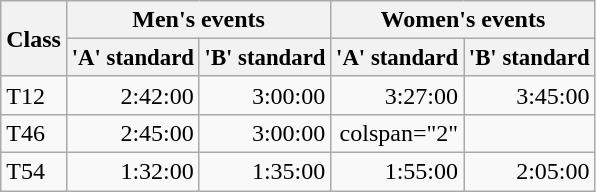<table class="wikitable" style="text-align:right">
<tr>
<th rowspan="2">Class</th>
<th colspan="2">Men's events</th>
<th colspan="2">Women's events</th>
</tr>
<tr style="font-size:95%">
<th>'A' standard</th>
<th>'B' standard</th>
<th>'A' standard</th>
<th>'B' standard</th>
</tr>
<tr>
<td style="text-align:left">T12</td>
<td>2:42:00</td>
<td>3:00:00</td>
<td>3:27:00</td>
<td>3:45:00</td>
</tr>
<tr>
<td style="text-align:left">T46</td>
<td>2:45:00</td>
<td>3:00:00</td>
<td>colspan="2" </td>
</tr>
<tr>
<td style="text-align:left">T54</td>
<td>1:32:00</td>
<td>1:35:00</td>
<td>1:55:00</td>
<td>2:05:00</td>
</tr>
</table>
